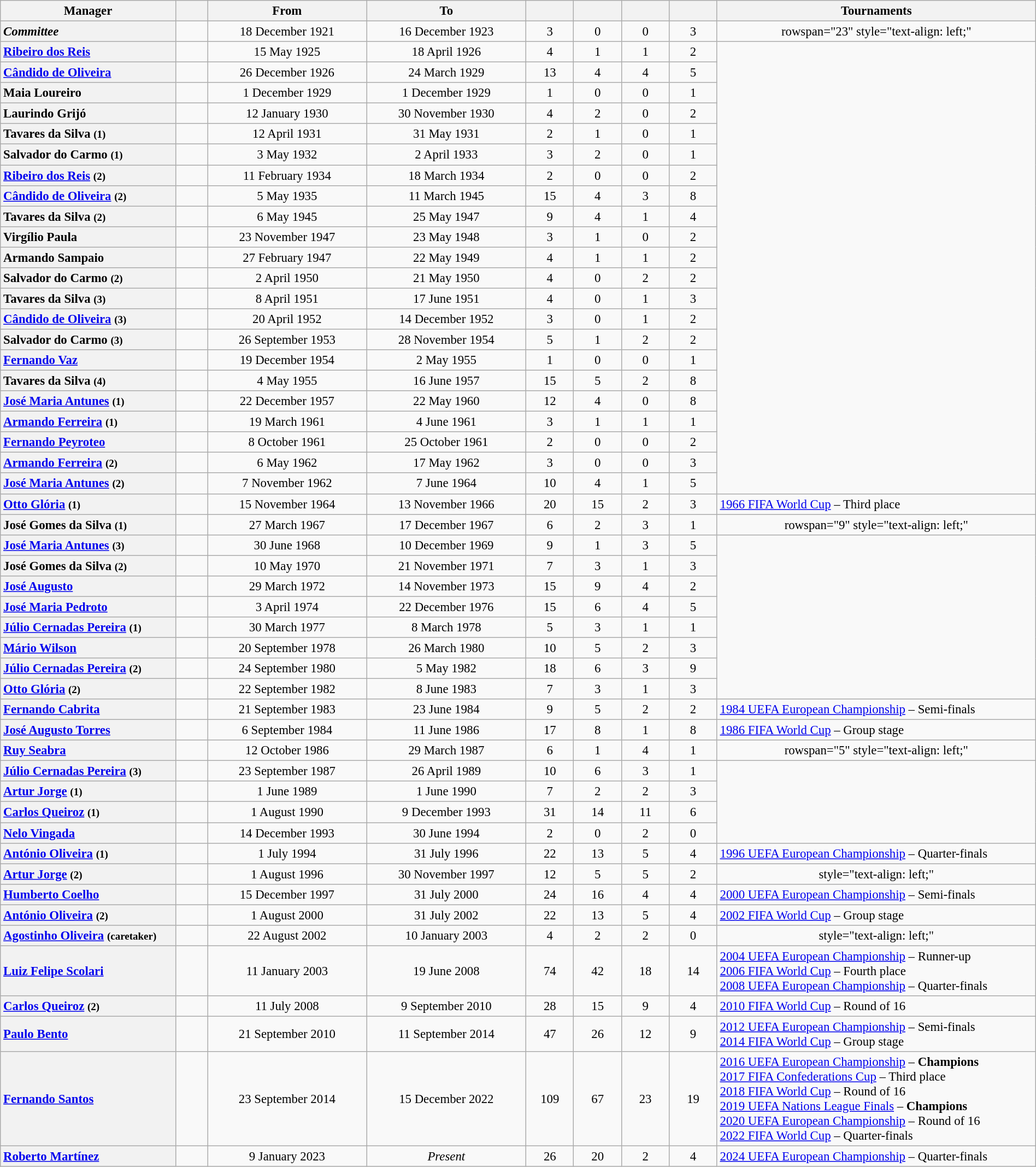<table class="wikitable plainrowheaders" style="font-size:95%; text-align:center;" width="100%" "class="wikitable">
<tr>
<th width="11%">Manager</th>
<th width="2%"></th>
<th width="10%">From</th>
<th width="10%">To</th>
<th width="3%"></th>
<th width="3%"></th>
<th width="3%"></th>
<th width="3%"></th>
<th width="20%">Tournaments</th>
</tr>
<tr>
<th scope="row" style="text-align: left;"><em>Committee</em></th>
<td></td>
<td>18 December 1921</td>
<td>16 December 1923</td>
<td>3</td>
<td>0</td>
<td>0</td>
<td>3</td>
<td>rowspan="23" style="text-align: left;" </td>
</tr>
<tr>
<th scope="row" style="text-align: left;"><a href='#'>Ribeiro dos Reis</a></th>
<td></td>
<td>15 May 1925</td>
<td>18 April 1926</td>
<td>4</td>
<td>1</td>
<td>1</td>
<td>2</td>
</tr>
<tr>
<th scope="row" style="text-align: left;"><a href='#'>Cândido de Oliveira</a></th>
<td></td>
<td>26 December 1926</td>
<td>24 March 1929</td>
<td>13</td>
<td>4</td>
<td>4</td>
<td>5</td>
</tr>
<tr>
<th scope="row" style="text-align: left;">Maia Loureiro</th>
<td></td>
<td>1 December 1929</td>
<td>1 December 1929</td>
<td>1</td>
<td>0</td>
<td>0</td>
<td>1</td>
</tr>
<tr>
<th scope="row" style="text-align: left;">Laurindo Grijó</th>
<td></td>
<td>12 January 1930</td>
<td>30 November 1930</td>
<td>4</td>
<td>2</td>
<td>0</td>
<td>2</td>
</tr>
<tr>
<th scope="row" style="text-align: left;">Tavares da Silva <small>(1)</small></th>
<td></td>
<td>12 April 1931</td>
<td>31 May 1931</td>
<td>2</td>
<td>1</td>
<td>0</td>
<td>1</td>
</tr>
<tr>
<th scope="row" style="text-align: left;">Salvador do Carmo <small>(1)</small></th>
<td></td>
<td>3 May 1932</td>
<td>2 April 1933</td>
<td>3</td>
<td>2</td>
<td>0</td>
<td>1</td>
</tr>
<tr>
<th scope="row" style="text-align: left;"><a href='#'>Ribeiro dos Reis</a> <small>(2)</small></th>
<td></td>
<td>11 February 1934</td>
<td>18 March 1934</td>
<td>2</td>
<td>0</td>
<td>0</td>
<td>2</td>
</tr>
<tr>
<th scope="row" style="text-align: left;"><a href='#'>Cândido de Oliveira</a> <small>(2)</small></th>
<td></td>
<td>5 May 1935</td>
<td>11 March 1945</td>
<td>15</td>
<td>4</td>
<td>3</td>
<td>8</td>
</tr>
<tr>
<th scope="row" style="text-align: left;">Tavares da Silva <small>(2)</small></th>
<td></td>
<td>6 May 1945</td>
<td>25 May 1947</td>
<td>9</td>
<td>4</td>
<td>1</td>
<td>4</td>
</tr>
<tr>
<th scope="row" style="text-align: left;">Virgílio Paula</th>
<td></td>
<td>23 November 1947</td>
<td>23 May 1948</td>
<td>3</td>
<td>1</td>
<td>0</td>
<td>2</td>
</tr>
<tr>
<th scope="row" style="text-align: left;">Armando Sampaio</th>
<td></td>
<td>27 February 1947</td>
<td>22 May 1949</td>
<td>4</td>
<td>1</td>
<td>1</td>
<td>2</td>
</tr>
<tr>
<th scope="row" style="text-align: left;">Salvador do Carmo <small>(2)</small></th>
<td></td>
<td>2 April 1950</td>
<td>21 May 1950</td>
<td>4</td>
<td>0</td>
<td>2</td>
<td>2</td>
</tr>
<tr>
<th scope="row" style="text-align: left;">Tavares da Silva <small>(3)</small></th>
<td></td>
<td>8 April 1951</td>
<td>17 June 1951</td>
<td>4</td>
<td>0</td>
<td>1</td>
<td>3</td>
</tr>
<tr>
<th scope="row" style="text-align: left;"><a href='#'>Cândido de Oliveira</a> <small>(3)</small></th>
<td></td>
<td>20 April 1952</td>
<td>14 December 1952</td>
<td>3</td>
<td>0</td>
<td>1</td>
<td>2</td>
</tr>
<tr>
<th scope="row" style="text-align: left;">Salvador do Carmo <small>(3)</small></th>
<td></td>
<td>26 September 1953</td>
<td>28 November 1954</td>
<td>5</td>
<td>1</td>
<td>2</td>
<td>2</td>
</tr>
<tr>
<th scope="row" style="text-align: left;"><a href='#'>Fernando Vaz</a></th>
<td></td>
<td>19 December 1954</td>
<td>2 May 1955</td>
<td>1</td>
<td>0</td>
<td>0</td>
<td>1</td>
</tr>
<tr>
<th scope="row" style="text-align: left;">Tavares da Silva <small>(4)</small></th>
<td></td>
<td>4 May 1955</td>
<td>16 June 1957</td>
<td>15</td>
<td>5</td>
<td>2</td>
<td>8</td>
</tr>
<tr>
<th scope="row" style="text-align: left;"><a href='#'>José Maria Antunes</a> <small>(1)</small></th>
<td></td>
<td>22 December 1957</td>
<td>22 May 1960</td>
<td>12</td>
<td>4</td>
<td>0</td>
<td>8</td>
</tr>
<tr>
<th scope="row" style="text-align: left;"><a href='#'>Armando Ferreira</a> <small>(1)</small></th>
<td></td>
<td>19 March 1961</td>
<td>4 June 1961</td>
<td>3</td>
<td>1</td>
<td>1</td>
<td>1</td>
</tr>
<tr>
<th scope="row" style="text-align: left;"><a href='#'>Fernando Peyroteo</a></th>
<td></td>
<td>8 October 1961</td>
<td>25 October 1961</td>
<td>2</td>
<td>0</td>
<td>0</td>
<td>2</td>
</tr>
<tr>
<th scope="row" style="text-align: left;"><a href='#'>Armando Ferreira</a> <small>(2)</small></th>
<td></td>
<td>6 May 1962</td>
<td>17 May 1962</td>
<td>3</td>
<td>0</td>
<td>0</td>
<td>3</td>
</tr>
<tr>
<th scope="row" style="text-align: left;"><a href='#'>José Maria Antunes</a> <small>(2)</small></th>
<td></td>
<td>7 November 1962</td>
<td>7 June 1964</td>
<td>10</td>
<td>4</td>
<td>1</td>
<td>5</td>
</tr>
<tr>
<th scope="row" style="text-align: left;"><a href='#'>Otto Glória</a> <small>(1)</small></th>
<td></td>
<td>15 November 1964</td>
<td>13 November 1966</td>
<td>20</td>
<td>15</td>
<td>2</td>
<td>3</td>
<td style="text-align: left;"><a href='#'>1966 FIFA World Cup</a> – Third place</td>
</tr>
<tr>
<th scope="row" style="text-align: left;">José Gomes da Silva <small>(1)</small></th>
<td></td>
<td>27 March 1967</td>
<td>17 December 1967</td>
<td>6</td>
<td>2</td>
<td>3</td>
<td>1</td>
<td>rowspan="9" style="text-align: left;" </td>
</tr>
<tr>
<th scope="row" style="text-align: left;"><a href='#'>José Maria Antunes</a> <small>(3)</small></th>
<td></td>
<td>30 June 1968</td>
<td>10 December 1969</td>
<td>9</td>
<td>1</td>
<td>3</td>
<td>5</td>
</tr>
<tr>
<th scope="row" style="text-align: left;">José Gomes da Silva <small>(2)</small></th>
<td></td>
<td>10 May 1970</td>
<td>21 November 1971</td>
<td>7</td>
<td>3</td>
<td>1</td>
<td>3</td>
</tr>
<tr>
<th scope="row" style="text-align: left;"><a href='#'>José Augusto</a></th>
<td></td>
<td>29 March 1972</td>
<td>14 November 1973</td>
<td>15</td>
<td>9</td>
<td>4</td>
<td>2</td>
</tr>
<tr>
<th scope="row" style="text-align: left;"><a href='#'>José Maria Pedroto</a></th>
<td></td>
<td>3 April 1974</td>
<td>22 December 1976</td>
<td>15</td>
<td>6</td>
<td>4</td>
<td>5</td>
</tr>
<tr>
<th scope="row" style="text-align: left;"><a href='#'>Júlio Cernadas Pereira</a> <small>(1)</small></th>
<td></td>
<td>30 March 1977</td>
<td>8 March 1978</td>
<td>5</td>
<td>3</td>
<td>1</td>
<td>1</td>
</tr>
<tr>
<th scope="row" style="text-align: left;"><a href='#'>Mário Wilson</a></th>
<td></td>
<td>20 September 1978</td>
<td>26 March 1980</td>
<td>10</td>
<td>5</td>
<td>2</td>
<td>3</td>
</tr>
<tr>
<th scope="row" style="text-align: left;"><a href='#'>Júlio Cernadas Pereira</a> <small>(2)</small></th>
<td></td>
<td>24 September 1980</td>
<td>5 May 1982</td>
<td>18</td>
<td>6</td>
<td>3</td>
<td>9</td>
</tr>
<tr>
<th scope="row" style="text-align: left;"><a href='#'>Otto Glória</a> <small>(2)</small></th>
<td></td>
<td>22 September 1982</td>
<td>8 June 1983</td>
<td>7</td>
<td>3</td>
<td>1</td>
<td>3</td>
</tr>
<tr>
<th scope="row" style="text-align: left;"><a href='#'>Fernando Cabrita</a></th>
<td></td>
<td>21 September 1983</td>
<td>23 June 1984</td>
<td>9</td>
<td>5</td>
<td>2</td>
<td>2</td>
<td style="text-align: left;"><a href='#'>1984 UEFA European Championship</a> – Semi-finals</td>
</tr>
<tr>
<th scope="row" style="text-align: left;"><a href='#'>José Augusto Torres</a></th>
<td></td>
<td>6 September 1984</td>
<td>11 June 1986</td>
<td>17</td>
<td>8</td>
<td>1</td>
<td>8</td>
<td style="text-align: left;"><a href='#'>1986 FIFA World Cup</a> – Group stage</td>
</tr>
<tr>
<th scope="row" style="text-align: left;"><a href='#'>Ruy Seabra</a></th>
<td></td>
<td>12 October 1986</td>
<td>29 March 1987</td>
<td>6</td>
<td>1</td>
<td>4</td>
<td>1</td>
<td>rowspan="5" style="text-align: left;" </td>
</tr>
<tr>
<th scope="row" style="text-align: left;"><a href='#'>Júlio Cernadas Pereira</a> <small>(3)</small></th>
<td></td>
<td>23 September 1987</td>
<td>26 April 1989</td>
<td>10</td>
<td>6</td>
<td>3</td>
<td>1</td>
</tr>
<tr>
<th scope="row" style="text-align: left;"><a href='#'>Artur Jorge</a> <small>(1)</small></th>
<td></td>
<td>1 June 1989</td>
<td>1 June 1990</td>
<td>7</td>
<td>2</td>
<td>2</td>
<td>3</td>
</tr>
<tr>
<th scope="row" style="text-align: left;"><a href='#'>Carlos Queiroz</a> <small>(1)</small></th>
<td></td>
<td>1 August 1990</td>
<td>9 December 1993</td>
<td>31</td>
<td>14</td>
<td>11</td>
<td>6</td>
</tr>
<tr>
<th scope="row" style="text-align: left;"><a href='#'>Nelo Vingada</a></th>
<td></td>
<td>14 December 1993</td>
<td>30 June 1994</td>
<td>2</td>
<td>0</td>
<td>2</td>
<td>0</td>
</tr>
<tr>
<th scope="row" style="text-align: left;"><a href='#'>António Oliveira</a> <small>(1)</small></th>
<td></td>
<td>1 July 1994</td>
<td>31 July 1996</td>
<td>22</td>
<td>13</td>
<td>5</td>
<td>4</td>
<td style="text-align: left;"><a href='#'>1996 UEFA European Championship</a> – Quarter-finals</td>
</tr>
<tr>
<th scope="row" style="text-align: left;"><a href='#'>Artur Jorge</a> <small>(2)</small></th>
<td></td>
<td>1 August 1996</td>
<td>30 November 1997</td>
<td>12</td>
<td>5</td>
<td>5</td>
<td>2</td>
<td>style="text-align: left;" </td>
</tr>
<tr>
<th scope="row" style="text-align: left;"><a href='#'>Humberto Coelho</a></th>
<td></td>
<td>15 December 1997</td>
<td>31 July 2000</td>
<td>24</td>
<td>16</td>
<td>4</td>
<td>4</td>
<td style="text-align: left;"><a href='#'>2000 UEFA European Championship</a> – Semi-finals</td>
</tr>
<tr>
<th scope="row" style="text-align: left;"><a href='#'>António Oliveira</a> <small>(2)</small></th>
<td></td>
<td>1 August 2000</td>
<td>31 July 2002</td>
<td>22</td>
<td>13</td>
<td>5</td>
<td>4</td>
<td style="text-align: left;"><a href='#'>2002 FIFA World Cup</a> – Group stage</td>
</tr>
<tr>
<th scope="row" style="text-align: left;"><a href='#'>Agostinho Oliveira</a> <small>(caretaker)</small></th>
<td></td>
<td>22 August 2002</td>
<td>10 January 2003</td>
<td>4</td>
<td>2</td>
<td>2</td>
<td>0</td>
<td>style="text-align: left;" </td>
</tr>
<tr>
<th scope="row" style="text-align: left;"><a href='#'>Luiz Felipe Scolari</a></th>
<td></td>
<td>11 January 2003</td>
<td>19 June 2008</td>
<td>74</td>
<td>42</td>
<td>18</td>
<td>14</td>
<td style="text-align: left;"><a href='#'>2004 UEFA European Championship</a> – Runner-up<br><a href='#'>2006 FIFA World Cup</a> – Fourth place<br><a href='#'>2008 UEFA European Championship</a> – Quarter-finals</td>
</tr>
<tr>
<th scope="row" style="text-align: left;"><a href='#'>Carlos Queiroz</a> <small>(2)</small></th>
<td></td>
<td>11 July 2008</td>
<td>9 September 2010</td>
<td>28</td>
<td>15</td>
<td>9</td>
<td>4</td>
<td style="text-align: left;"><a href='#'>2010 FIFA World Cup</a> – Round of 16</td>
</tr>
<tr>
<th scope="row" style="text-align: left;"><a href='#'>Paulo Bento</a></th>
<td></td>
<td>21 September 2010</td>
<td>11 September 2014</td>
<td>47</td>
<td>26</td>
<td>12</td>
<td>9</td>
<td style="text-align: left;"><a href='#'>2012 UEFA European Championship</a> – Semi-finals<br><a href='#'>2014 FIFA World Cup</a> – Group stage</td>
</tr>
<tr>
<th scope="row" style="text-align: left;"><a href='#'>Fernando Santos</a></th>
<td></td>
<td>23 September 2014</td>
<td>15 December 2022</td>
<td>109</td>
<td>67</td>
<td>23</td>
<td>19</td>
<td style="text-align: left;"><a href='#'>2016 UEFA European Championship</a> – <strong>Champions</strong><br><a href='#'>2017 FIFA Confederations Cup</a> – Third place<br><a href='#'>2018 FIFA World Cup</a> – Round of 16<br><a href='#'>2019 UEFA Nations League Finals</a> – <strong>Champions</strong><br><a href='#'>2020 UEFA European Championship</a> – Round of 16<br><a href='#'>2022 FIFA World Cup</a> – Quarter-finals</td>
</tr>
<tr>
<th scope="row" style="text-align: left;"><a href='#'>Roberto Martínez</a></th>
<td></td>
<td>9 January 2023</td>
<td><em>Present</em></td>
<td>26</td>
<td>20</td>
<td>2</td>
<td>4</td>
<td style="text-align: left;"><a href='#'>2024 UEFA European Championship</a> – Quarter-finals</td>
</tr>
</table>
